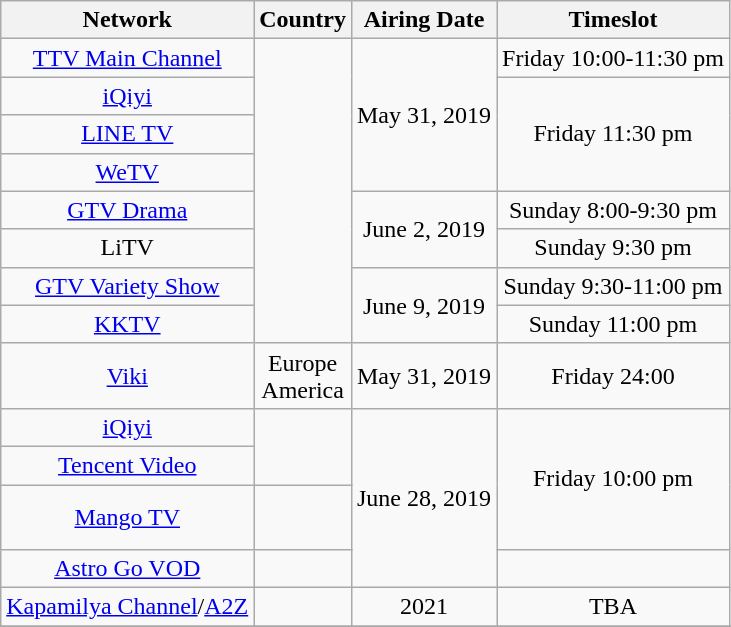<table class="wikitable" style="text-align:center;">
<tr>
<th>Network</th>
<th>Country</th>
<th>Airing Date</th>
<th>Timeslot</th>
</tr>
<tr>
<td><a href='#'>TTV Main Channel</a></td>
<td rowspan=8></td>
<td rowspan=4>May 31, 2019</td>
<td>Friday 10:00-11:30 pm</td>
</tr>
<tr>
<td><a href='#'>iQiyi</a></td>
<td rowspan=3>Friday 11:30 pm</td>
</tr>
<tr>
<td><a href='#'>LINE TV</a></td>
</tr>
<tr>
<td><a href='#'>WeTV</a></td>
</tr>
<tr>
<td><a href='#'>GTV Drama</a></td>
<td rowspan=2>June 2, 2019</td>
<td>Sunday 8:00-9:30 pm</td>
</tr>
<tr>
<td>LiTV</td>
<td>Sunday 9:30 pm</td>
</tr>
<tr>
<td><a href='#'>GTV Variety Show</a></td>
<td rowspan=2>June 9, 2019</td>
<td>Sunday 9:30-11:00 pm</td>
</tr>
<tr>
<td><a href='#'>KKTV</a></td>
<td>Sunday 11:00 pm</td>
</tr>
<tr>
<td><a href='#'>Viki</a></td>
<td>Europe<br>America<br></td>
<td>May 31, 2019</td>
<td>Friday 24:00</td>
</tr>
<tr>
<td><a href='#'>iQiyi</a></td>
<td rowspan=2></td>
<td rowspan=4>June 28, 2019</td>
<td rowspan=3>Friday 10:00 pm</td>
</tr>
<tr>
<td><a href='#'>Tencent Video</a></td>
</tr>
<tr>
<td><a href='#'>Mango TV</a></td>
<td><br><br></td>
</tr>
<tr>
<td><a href='#'>Astro Go VOD</a></td>
<td><br></td>
<td></td>
</tr>
<tr>
<td><a href='#'>Kapamilya Channel</a>/<a href='#'>A2Z</a></td>
<td></td>
<td>2021</td>
<td>TBA</td>
</tr>
<tr>
</tr>
</table>
